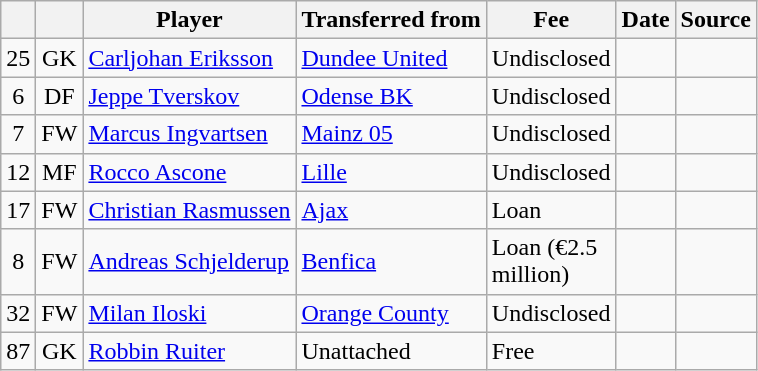<table class="wikitable plainrowheaders sortable">
<tr>
<th></th>
<th></th>
<th scope=col>Player</th>
<th>Transferred from</th>
<th !scope=col; style="width: 65px;">Fee</th>
<th scope=col>Date</th>
<th scope=col>Source</th>
</tr>
<tr>
<td align=center>25</td>
<td align=center>GK</td>
<td> <a href='#'>Carljohan Eriksson</a></td>
<td> <a href='#'>Dundee United</a></td>
<td>Undisclosed</td>
<td></td>
<td></td>
</tr>
<tr>
<td align=center>6</td>
<td align=center>DF</td>
<td> <a href='#'>Jeppe Tverskov</a></td>
<td> <a href='#'>Odense BK</a></td>
<td>Undisclosed</td>
<td></td>
<td></td>
</tr>
<tr>
<td align=center>7</td>
<td align=center>FW</td>
<td> <a href='#'>Marcus Ingvartsen</a></td>
<td> <a href='#'>Mainz 05</a></td>
<td>Undisclosed</td>
<td></td>
<td></td>
</tr>
<tr>
<td align=center>12</td>
<td align=center>MF</td>
<td> <a href='#'>Rocco Ascone</a></td>
<td> <a href='#'>Lille</a></td>
<td>Undisclosed</td>
<td></td>
<td></td>
</tr>
<tr>
<td align=center>17</td>
<td align=center>FW</td>
<td> <a href='#'>Christian Rasmussen</a></td>
<td> <a href='#'>Ajax</a></td>
<td>Loan</td>
<td></td>
<td></td>
</tr>
<tr>
<td align=center>8</td>
<td align=center>FW</td>
<td> <a href='#'>Andreas Schjelderup</a></td>
<td> <a href='#'>Benfica</a></td>
<td>Loan (€2.5 million)</td>
<td></td>
<td></td>
</tr>
<tr>
<td align=center>32</td>
<td align=center>FW</td>
<td> <a href='#'>Milan Iloski</a></td>
<td> <a href='#'>Orange County</a></td>
<td>Undisclosed</td>
<td></td>
<td></td>
</tr>
<tr>
<td align=center>87</td>
<td align=center>GK</td>
<td> <a href='#'>Robbin Ruiter</a></td>
<td>Unattached</td>
<td>Free</td>
<td></td>
<td></td>
</tr>
</table>
